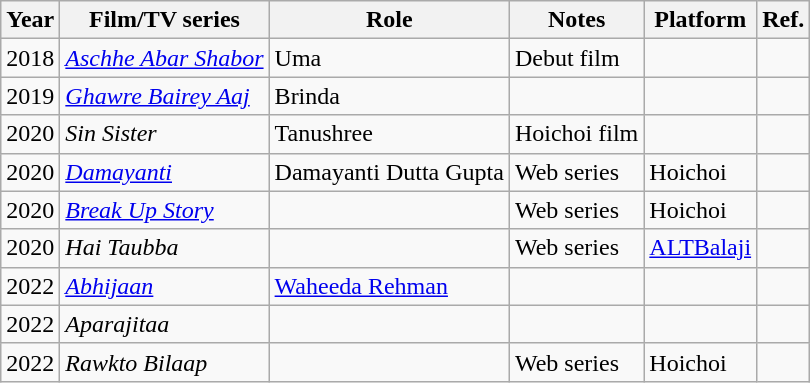<table class="wikitable sortable">
<tr>
<th>Year</th>
<th>Film/TV series</th>
<th>Role</th>
<th>Notes</th>
<th>Platform</th>
<th>Ref.</th>
</tr>
<tr>
<td>2018</td>
<td><em><a href='#'>Aschhe Abar Shabor</a></em></td>
<td>Uma</td>
<td>Debut film</td>
<td></td>
<td></td>
</tr>
<tr>
<td>2019</td>
<td><em><a href='#'>Ghawre Bairey Aaj</a></em></td>
<td>Brinda</td>
<td></td>
<td></td>
<td></td>
</tr>
<tr>
<td>2020</td>
<td><em>Sin Sister</em></td>
<td>Tanushree</td>
<td>Hoichoi film</td>
<td></td>
<td></td>
</tr>
<tr>
<td>2020</td>
<td><a href='#'><em>Damayanti</em></a></td>
<td>Damayanti Dutta Gupta</td>
<td>Web series</td>
<td>Hoichoi</td>
<td></td>
</tr>
<tr>
<td>2020</td>
<td><em><a href='#'>Break Up Story</a></em></td>
<td></td>
<td>Web series</td>
<td>Hoichoi</td>
<td></td>
</tr>
<tr>
<td>2020</td>
<td><em>Hai Taubba</em></td>
<td></td>
<td>Web series</td>
<td><a href='#'>ALTBalaji</a></td>
<td></td>
</tr>
<tr>
<td>2022</td>
<td><a href='#'><em>Abhijaan</em></a></td>
<td><a href='#'>Waheeda Rehman</a></td>
<td></td>
<td></td>
<td></td>
</tr>
<tr>
<td>2022</td>
<td><em>Aparajitaa</em></td>
<td></td>
<td></td>
<td></td>
<td></td>
</tr>
<tr>
<td>2022</td>
<td><em>Rawkto Bilaap</em></td>
<td></td>
<td>Web series</td>
<td>Hoichoi</td>
<td></td>
</tr>
</table>
